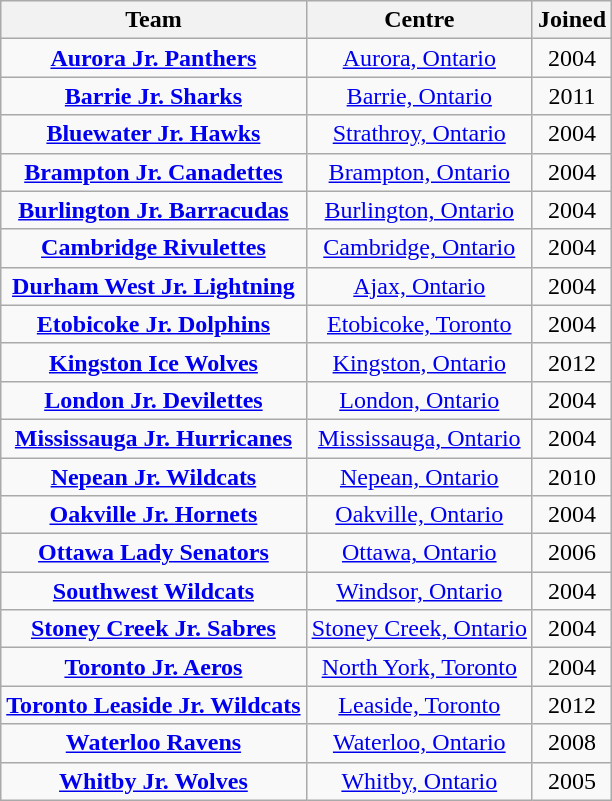<table class="wikitable" style="text-align:center">
<tr>
<th>Team</th>
<th>Centre</th>
<th>Joined</th>
</tr>
<tr>
<td><strong><a href='#'>Aurora Jr. Panthers</a></strong></td>
<td><a href='#'>Aurora, Ontario</a></td>
<td>2004</td>
</tr>
<tr>
<td><strong><a href='#'>Barrie Jr. Sharks</a></strong></td>
<td><a href='#'>Barrie, Ontario</a></td>
<td>2011</td>
</tr>
<tr>
<td><strong><a href='#'>Bluewater Jr. Hawks</a></strong></td>
<td><a href='#'>Strathroy, Ontario</a></td>
<td>2004</td>
</tr>
<tr>
<td><strong><a href='#'>Brampton Jr. Canadettes</a></strong></td>
<td><a href='#'>Brampton, Ontario</a></td>
<td>2004</td>
</tr>
<tr>
<td><strong><a href='#'>Burlington Jr. Barracudas</a></strong></td>
<td><a href='#'>Burlington, Ontario</a></td>
<td>2004</td>
</tr>
<tr>
<td><strong><a href='#'>Cambridge Rivulettes</a></strong></td>
<td><a href='#'>Cambridge, Ontario</a></td>
<td>2004</td>
</tr>
<tr>
<td><strong><a href='#'>Durham West Jr. Lightning</a></strong></td>
<td><a href='#'>Ajax, Ontario</a></td>
<td>2004</td>
</tr>
<tr>
<td><strong><a href='#'>Etobicoke Jr. Dolphins</a></strong></td>
<td><a href='#'>Etobicoke, Toronto</a></td>
<td>2004</td>
</tr>
<tr>
<td><strong><a href='#'>Kingston Ice Wolves</a></strong></td>
<td><a href='#'>Kingston, Ontario</a></td>
<td>2012</td>
</tr>
<tr>
<td><strong><a href='#'>London Jr. Devilettes</a></strong></td>
<td><a href='#'>London, Ontario</a></td>
<td>2004</td>
</tr>
<tr>
<td><strong><a href='#'>Mississauga Jr. Hurricanes</a></strong></td>
<td><a href='#'>Mississauga, Ontario</a></td>
<td>2004</td>
</tr>
<tr>
<td><strong><a href='#'>Nepean Jr. Wildcats</a></strong></td>
<td><a href='#'>Nepean, Ontario</a></td>
<td>2010</td>
</tr>
<tr>
<td><strong><a href='#'>Oakville Jr. Hornets</a></strong></td>
<td><a href='#'>Oakville, Ontario</a></td>
<td>2004</td>
</tr>
<tr>
<td><strong><a href='#'>Ottawa Lady Senators</a></strong></td>
<td><a href='#'>Ottawa, Ontario</a></td>
<td>2006</td>
</tr>
<tr>
<td><strong><a href='#'>Southwest Wildcats</a></strong></td>
<td><a href='#'>Windsor, Ontario</a></td>
<td>2004</td>
</tr>
<tr>
<td><strong><a href='#'>Stoney Creek Jr. Sabres</a></strong></td>
<td><a href='#'>Stoney Creek, Ontario</a></td>
<td>2004</td>
</tr>
<tr>
<td><strong><a href='#'>Toronto Jr. Aeros</a></strong></td>
<td><a href='#'>North York, Toronto</a></td>
<td>2004</td>
</tr>
<tr>
<td><strong><a href='#'>Toronto Leaside Jr. Wildcats</a></strong></td>
<td><a href='#'>Leaside, Toronto</a></td>
<td>2012</td>
</tr>
<tr>
<td><strong><a href='#'>Waterloo Ravens</a></strong></td>
<td><a href='#'>Waterloo, Ontario</a></td>
<td>2008</td>
</tr>
<tr>
<td><strong><a href='#'>Whitby Jr. Wolves</a></strong></td>
<td><a href='#'>Whitby, Ontario</a></td>
<td>2005</td>
</tr>
</table>
